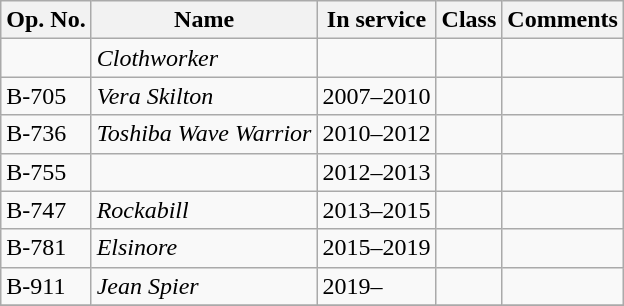<table class="wikitable">
<tr>
<th>Op. No.</th>
<th>Name</th>
<th>In service</th>
<th>Class</th>
<th>Comments</th>
</tr>
<tr>
<td></td>
<td><em>Clothworker</em></td>
<td></td>
<td></td>
<td></td>
</tr>
<tr>
<td>B-705</td>
<td><em>Vera Skilton</em></td>
<td>2007–2010</td>
<td></td>
<td></td>
</tr>
<tr>
<td>B-736</td>
<td><em>Toshiba Wave Warrior</em></td>
<td>2010–2012</td>
<td></td>
<td></td>
</tr>
<tr>
<td>B-755</td>
<td></td>
<td>2012–2013</td>
<td></td>
<td></td>
</tr>
<tr>
<td>B-747</td>
<td><em>Rockabill</em></td>
<td>2013–2015</td>
<td></td>
<td></td>
</tr>
<tr>
<td>B-781</td>
<td><em>Elsinore</em></td>
<td>2015–2019</td>
<td></td>
<td></td>
</tr>
<tr>
<td>B-911</td>
<td><em>Jean Spier</em></td>
<td>2019–</td>
<td></td>
<td></td>
</tr>
<tr>
</tr>
</table>
